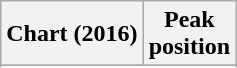<table class="wikitable sortable plainrowheaders">
<tr>
<th scope="col">Chart (2016)</th>
<th scope="col">Peak<br> position</th>
</tr>
<tr>
</tr>
<tr>
</tr>
<tr>
</tr>
</table>
